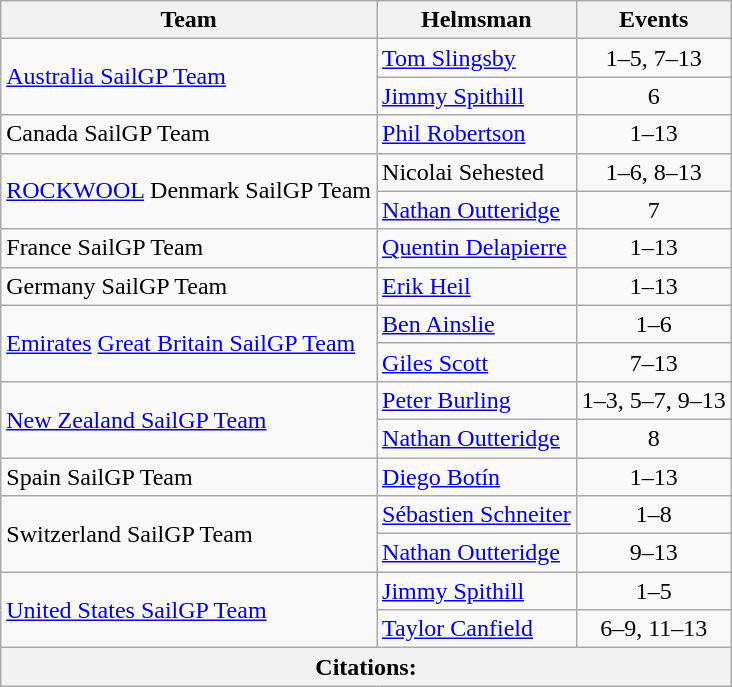<table class="wikitable">
<tr>
<th>Team</th>
<th>Helmsman</th>
<th>Events</th>
</tr>
<tr>
<td rowspan="2"> <a href='#'>Australia SailGP Team</a></td>
<td> <a href='#'>Tom Slingsby</a></td>
<td align="center">1–5, 7–13</td>
</tr>
<tr>
<td> <a href='#'>Jimmy Spithill</a></td>
<td align="center">6</td>
</tr>
<tr>
<td> Canada SailGP Team</td>
<td> <a href='#'>Phil Robertson</a></td>
<td align="center">1–13</td>
</tr>
<tr>
<td rowspan="2"> <a href='#'>ROCKWOOL</a> Denmark SailGP Team</td>
<td> Nicolai Sehested</td>
<td align="center">1–6, 8–13</td>
</tr>
<tr>
<td> <a href='#'>Nathan Outteridge</a></td>
<td align="center">7</td>
</tr>
<tr>
<td> France SailGP Team</td>
<td> <a href='#'>Quentin Delapierre</a></td>
<td align="center">1–13</td>
</tr>
<tr>
<td> Germany SailGP Team</td>
<td> <a href='#'>Erik Heil</a></td>
<td align="center">1–13</td>
</tr>
<tr>
<td rowspan="2"> <a href='#'>Emirates</a> <a href='#'>Great Britain SailGP Team</a></td>
<td> <a href='#'>Ben Ainslie</a></td>
<td align="center">1–6</td>
</tr>
<tr>
<td> <a href='#'>Giles Scott</a></td>
<td align="center">7–13</td>
</tr>
<tr>
<td rowspan="2"> <a href='#'>New Zealand SailGP Team</a></td>
<td> <a href='#'>Peter Burling</a></td>
<td align="center">1–3, 5–7, 9–13</td>
</tr>
<tr>
<td> <a href='#'>Nathan Outteridge</a></td>
<td align="center">8</td>
</tr>
<tr>
<td> Spain SailGP Team</td>
<td> <a href='#'>Diego Botín</a></td>
<td align="center">1–13</td>
</tr>
<tr>
<td rowspan="2"> Switzerland SailGP Team</td>
<td> <a href='#'>Sébastien Schneiter</a></td>
<td align="center">1–8</td>
</tr>
<tr>
<td> <a href='#'>Nathan Outteridge</a></td>
<td align="center">9–13</td>
</tr>
<tr>
<td rowspan="2"> <a href='#'>United States SailGP Team</a></td>
<td> <a href='#'>Jimmy Spithill</a></td>
<td align="center">1–5</td>
</tr>
<tr>
<td> <a href='#'>Taylor Canfield</a></td>
<td align="center">6–9, 11–13</td>
</tr>
<tr>
<th colspan="3">Citations:</th>
</tr>
</table>
